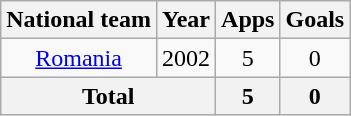<table class="wikitable" style="text-align:center">
<tr>
<th>National team</th>
<th>Year</th>
<th>Apps</th>
<th>Goals</th>
</tr>
<tr>
<td rowspan="1"><a href='#'>Romania</a></td>
<td>2002</td>
<td>5</td>
<td>0</td>
</tr>
<tr>
<th colspan=2>Total</th>
<th>5</th>
<th>0</th>
</tr>
</table>
